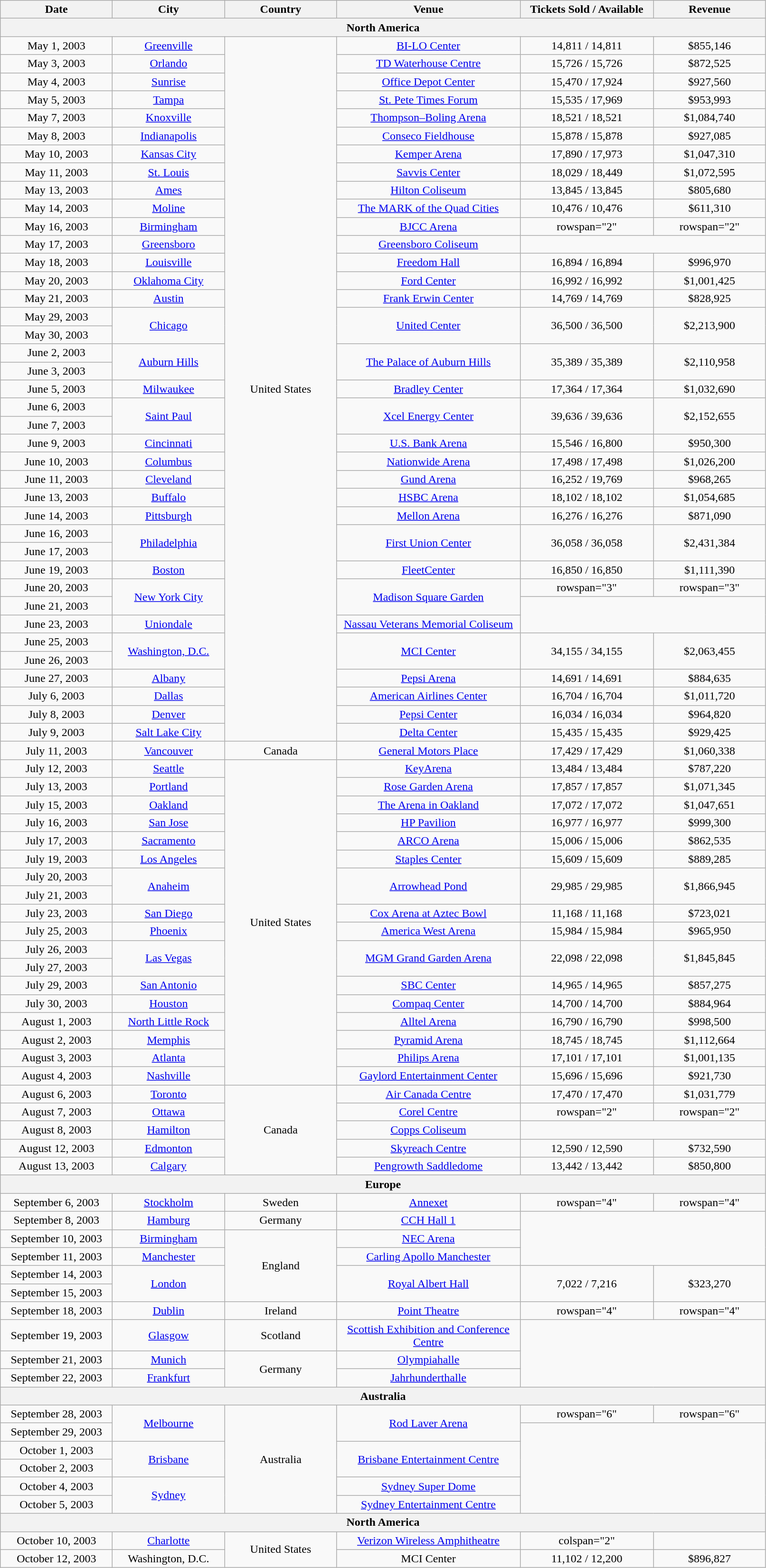<table class="wikitable" style="text-align:center;">
<tr>
<th style="width:150px;">Date</th>
<th style="width:150px;">City</th>
<th style="width:150px;">Country</th>
<th style="width:250px;">Venue</th>
<th style="width:180px;">Tickets Sold / Available</th>
<th style="width:150px;">Revenue</th>
</tr>
<tr>
<th colspan="6">North America</th>
</tr>
<tr>
<td>May 1, 2003</td>
<td><a href='#'>Greenville</a></td>
<td rowspan="39">United States</td>
<td><a href='#'>BI-LO Center</a></td>
<td>14,811 / 14,811</td>
<td>$855,146</td>
</tr>
<tr>
<td>May 3, 2003</td>
<td><a href='#'>Orlando</a></td>
<td><a href='#'>TD Waterhouse Centre</a></td>
<td>15,726 / 15,726</td>
<td>$872,525</td>
</tr>
<tr>
<td>May 4, 2003</td>
<td><a href='#'>Sunrise</a></td>
<td><a href='#'>Office Depot Center</a></td>
<td>15,470 / 17,924</td>
<td>$927,560</td>
</tr>
<tr>
<td>May 5, 2003</td>
<td><a href='#'>Tampa</a></td>
<td><a href='#'>St. Pete Times Forum</a></td>
<td>15,535 / 17,969</td>
<td>$953,993</td>
</tr>
<tr>
<td>May 7, 2003</td>
<td><a href='#'>Knoxville</a></td>
<td><a href='#'>Thompson–Boling Arena</a></td>
<td>18,521 / 18,521</td>
<td>$1,084,740</td>
</tr>
<tr>
<td>May 8, 2003</td>
<td><a href='#'>Indianapolis</a></td>
<td><a href='#'>Conseco Fieldhouse</a></td>
<td>15,878 / 15,878</td>
<td>$927,085</td>
</tr>
<tr>
<td>May 10, 2003</td>
<td><a href='#'>Kansas City</a></td>
<td><a href='#'>Kemper Arena</a></td>
<td>17,890 / 17,973</td>
<td>$1,047,310</td>
</tr>
<tr>
<td>May 11, 2003</td>
<td><a href='#'>St. Louis</a></td>
<td><a href='#'>Savvis Center</a></td>
<td>18,029 / 18,449</td>
<td>$1,072,595</td>
</tr>
<tr>
<td>May 13, 2003</td>
<td><a href='#'>Ames</a></td>
<td><a href='#'>Hilton Coliseum</a></td>
<td>13,845 / 13,845</td>
<td>$805,680</td>
</tr>
<tr>
<td>May 14, 2003</td>
<td><a href='#'>Moline</a></td>
<td><a href='#'>The MARK of the Quad Cities</a></td>
<td>10,476 / 10,476</td>
<td>$611,310</td>
</tr>
<tr>
<td>May 16, 2003</td>
<td><a href='#'>Birmingham</a></td>
<td><a href='#'>BJCC Arena</a></td>
<td>rowspan="2" </td>
<td>rowspan="2" </td>
</tr>
<tr>
<td>May 17, 2003</td>
<td><a href='#'>Greensboro</a></td>
<td><a href='#'>Greensboro Coliseum</a></td>
</tr>
<tr>
<td>May 18, 2003</td>
<td><a href='#'>Louisville</a></td>
<td><a href='#'>Freedom Hall</a></td>
<td>16,894 / 16,894</td>
<td>$996,970</td>
</tr>
<tr>
<td>May 20, 2003</td>
<td><a href='#'>Oklahoma City</a></td>
<td><a href='#'>Ford Center</a></td>
<td>16,992 / 16,992</td>
<td>$1,001,425</td>
</tr>
<tr>
<td>May 21, 2003</td>
<td><a href='#'>Austin</a></td>
<td><a href='#'>Frank Erwin Center</a></td>
<td>14,769 / 14,769</td>
<td>$828,925</td>
</tr>
<tr>
<td>May 29, 2003</td>
<td rowspan="2"><a href='#'>Chicago</a></td>
<td rowspan="2"><a href='#'>United Center</a></td>
<td rowspan="2">36,500 / 36,500</td>
<td rowspan="2">$2,213,900</td>
</tr>
<tr>
<td>May 30, 2003</td>
</tr>
<tr>
<td>June 2, 2003</td>
<td rowspan="2"><a href='#'>Auburn Hills</a></td>
<td rowspan="2"><a href='#'>The Palace of Auburn Hills</a></td>
<td rowspan="2">35,389 / 35,389</td>
<td rowspan="2">$2,110,958</td>
</tr>
<tr>
<td>June 3, 2003</td>
</tr>
<tr>
<td>June 5, 2003</td>
<td><a href='#'>Milwaukee</a></td>
<td><a href='#'>Bradley Center</a></td>
<td>17,364 / 17,364</td>
<td>$1,032,690</td>
</tr>
<tr>
<td>June 6, 2003</td>
<td rowspan="2"><a href='#'>Saint Paul</a></td>
<td rowspan="2"><a href='#'>Xcel Energy Center</a></td>
<td rowspan="2">39,636 / 39,636</td>
<td rowspan="2">$2,152,655</td>
</tr>
<tr>
<td>June 7, 2003</td>
</tr>
<tr>
<td>June 9, 2003</td>
<td><a href='#'>Cincinnati</a></td>
<td><a href='#'>U.S. Bank Arena</a></td>
<td>15,546 / 16,800</td>
<td>$950,300</td>
</tr>
<tr>
<td>June 10, 2003</td>
<td><a href='#'>Columbus</a></td>
<td><a href='#'>Nationwide Arena</a></td>
<td>17,498 / 17,498</td>
<td>$1,026,200</td>
</tr>
<tr>
<td>June 11, 2003</td>
<td><a href='#'>Cleveland</a></td>
<td><a href='#'>Gund Arena</a></td>
<td>16,252 / 19,769</td>
<td>$968,265</td>
</tr>
<tr>
<td>June 13, 2003</td>
<td><a href='#'>Buffalo</a></td>
<td><a href='#'>HSBC Arena</a></td>
<td>18,102 / 18,102</td>
<td>$1,054,685</td>
</tr>
<tr>
<td>June 14, 2003</td>
<td><a href='#'>Pittsburgh</a></td>
<td><a href='#'>Mellon Arena</a></td>
<td>16,276 / 16,276</td>
<td>$871,090</td>
</tr>
<tr>
<td>June 16, 2003</td>
<td rowspan="2"><a href='#'>Philadelphia</a></td>
<td rowspan="2"><a href='#'>First Union Center</a></td>
<td rowspan="2">36,058 / 36,058</td>
<td rowspan="2">$2,431,384</td>
</tr>
<tr>
<td>June 17, 2003</td>
</tr>
<tr>
<td>June 19, 2003</td>
<td><a href='#'>Boston</a></td>
<td><a href='#'>FleetCenter</a></td>
<td>16,850 / 16,850</td>
<td>$1,111,390</td>
</tr>
<tr>
<td>June 20, 2003</td>
<td rowspan="2"><a href='#'>New York City</a></td>
<td rowspan="2"><a href='#'>Madison Square Garden</a></td>
<td>rowspan="3" </td>
<td>rowspan="3" </td>
</tr>
<tr>
<td>June 21, 2003</td>
</tr>
<tr>
<td>June 23, 2003</td>
<td><a href='#'>Uniondale</a></td>
<td><a href='#'>Nassau Veterans Memorial Coliseum</a></td>
</tr>
<tr>
<td>June 25, 2003</td>
<td rowspan="2"><a href='#'>Washington, D.C.</a></td>
<td rowspan="2"><a href='#'>MCI Center</a></td>
<td rowspan="2">34,155 / 34,155</td>
<td rowspan="2">$2,063,455</td>
</tr>
<tr>
<td>June 26, 2003</td>
</tr>
<tr>
<td>June 27, 2003</td>
<td><a href='#'>Albany</a></td>
<td><a href='#'>Pepsi Arena</a></td>
<td>14,691 / 14,691</td>
<td>$884,635</td>
</tr>
<tr>
<td>July 6, 2003</td>
<td><a href='#'>Dallas</a></td>
<td><a href='#'>American Airlines Center</a></td>
<td>16,704 / 16,704</td>
<td>$1,011,720</td>
</tr>
<tr>
<td>July 8, 2003</td>
<td><a href='#'>Denver</a></td>
<td><a href='#'>Pepsi Center</a></td>
<td>16,034 / 16,034</td>
<td>$964,820</td>
</tr>
<tr>
<td>July 9, 2003</td>
<td><a href='#'>Salt Lake City</a></td>
<td><a href='#'>Delta Center</a></td>
<td>15,435 / 15,435</td>
<td>$929,425</td>
</tr>
<tr>
<td>July 11, 2003</td>
<td><a href='#'>Vancouver</a></td>
<td>Canada</td>
<td><a href='#'>General Motors Place</a></td>
<td>17,429 / 17,429</td>
<td>$1,060,338</td>
</tr>
<tr>
<td>July 12, 2003</td>
<td><a href='#'>Seattle</a></td>
<td rowspan="18">United States</td>
<td><a href='#'>KeyArena</a></td>
<td>13,484 / 13,484</td>
<td>$787,220</td>
</tr>
<tr>
<td>July 13, 2003</td>
<td><a href='#'>Portland</a></td>
<td><a href='#'>Rose Garden Arena</a></td>
<td>17,857 / 17,857</td>
<td>$1,071,345</td>
</tr>
<tr>
<td>July 15, 2003</td>
<td><a href='#'>Oakland</a></td>
<td><a href='#'>The Arena in Oakland</a></td>
<td>17,072 / 17,072</td>
<td>$1,047,651</td>
</tr>
<tr>
<td>July 16, 2003</td>
<td><a href='#'>San Jose</a></td>
<td><a href='#'>HP Pavilion</a></td>
<td>16,977 / 16,977</td>
<td>$999,300</td>
</tr>
<tr>
<td>July 17, 2003</td>
<td><a href='#'>Sacramento</a></td>
<td><a href='#'>ARCO Arena</a></td>
<td>15,006 / 15,006</td>
<td>$862,535</td>
</tr>
<tr>
<td>July 19, 2003</td>
<td><a href='#'>Los Angeles</a></td>
<td><a href='#'>Staples Center</a></td>
<td>15,609 / 15,609</td>
<td>$889,285</td>
</tr>
<tr>
<td>July 20, 2003</td>
<td rowspan="2"><a href='#'>Anaheim</a></td>
<td rowspan="2"><a href='#'>Arrowhead Pond</a></td>
<td rowspan="2">29,985 / 29,985</td>
<td rowspan="2">$1,866,945</td>
</tr>
<tr>
<td>July 21, 2003</td>
</tr>
<tr>
<td>July 23, 2003</td>
<td><a href='#'>San Diego</a></td>
<td><a href='#'>Cox Arena at Aztec Bowl</a></td>
<td>11,168 / 11,168</td>
<td>$723,021</td>
</tr>
<tr>
<td>July 25, 2003</td>
<td><a href='#'>Phoenix</a></td>
<td><a href='#'>America West Arena</a></td>
<td>15,984 / 15,984</td>
<td>$965,950</td>
</tr>
<tr>
<td>July 26, 2003</td>
<td rowspan="2"><a href='#'>Las Vegas</a></td>
<td rowspan="2"><a href='#'>MGM Grand Garden Arena</a></td>
<td rowspan="2">22,098 / 22,098</td>
<td rowspan="2">$1,845,845</td>
</tr>
<tr>
<td>July 27, 2003</td>
</tr>
<tr>
<td>July 29, 2003</td>
<td><a href='#'>San Antonio</a></td>
<td><a href='#'>SBC Center</a></td>
<td>14,965 / 14,965</td>
<td>$857,275</td>
</tr>
<tr>
<td>July 30, 2003</td>
<td><a href='#'>Houston</a></td>
<td><a href='#'>Compaq Center</a></td>
<td>14,700 / 14,700</td>
<td>$884,964</td>
</tr>
<tr>
<td>August 1, 2003</td>
<td><a href='#'>North Little Rock</a></td>
<td><a href='#'>Alltel Arena</a></td>
<td>16,790 / 16,790</td>
<td>$998,500</td>
</tr>
<tr>
<td>August 2, 2003</td>
<td><a href='#'>Memphis</a></td>
<td><a href='#'>Pyramid Arena</a></td>
<td>18,745 / 18,745</td>
<td>$1,112,664</td>
</tr>
<tr>
<td>August 3, 2003</td>
<td><a href='#'>Atlanta</a></td>
<td><a href='#'>Philips Arena</a></td>
<td>17,101 / 17,101</td>
<td>$1,001,135</td>
</tr>
<tr>
<td>August 4, 2003</td>
<td><a href='#'>Nashville</a></td>
<td><a href='#'>Gaylord Entertainment Center</a></td>
<td>15,696 / 15,696</td>
<td>$921,730</td>
</tr>
<tr>
<td>August 6, 2003</td>
<td><a href='#'>Toronto</a></td>
<td rowspan="5">Canada</td>
<td><a href='#'>Air Canada Centre</a></td>
<td>17,470 / 17,470</td>
<td>$1,031,779</td>
</tr>
<tr>
<td>August 7, 2003</td>
<td><a href='#'>Ottawa</a></td>
<td><a href='#'>Corel Centre</a></td>
<td>rowspan="2" </td>
<td>rowspan="2" </td>
</tr>
<tr>
<td>August 8, 2003</td>
<td><a href='#'>Hamilton</a></td>
<td><a href='#'>Copps Coliseum</a></td>
</tr>
<tr>
<td>August 12, 2003</td>
<td><a href='#'>Edmonton</a></td>
<td><a href='#'>Skyreach Centre</a></td>
<td>12,590 / 12,590</td>
<td>$732,590</td>
</tr>
<tr>
<td>August 13, 2003</td>
<td><a href='#'>Calgary</a></td>
<td><a href='#'>Pengrowth Saddledome</a></td>
<td>13,442 / 13,442</td>
<td>$850,800</td>
</tr>
<tr>
<th colspan="6">Europe</th>
</tr>
<tr>
<td>September 6, 2003</td>
<td><a href='#'>Stockholm</a></td>
<td>Sweden</td>
<td><a href='#'>Annexet</a></td>
<td>rowspan="4" </td>
<td>rowspan="4" </td>
</tr>
<tr>
<td>September 8, 2003</td>
<td><a href='#'>Hamburg</a></td>
<td>Germany</td>
<td><a href='#'>CCH Hall 1</a></td>
</tr>
<tr>
<td>September 10, 2003</td>
<td><a href='#'>Birmingham</a></td>
<td rowspan="4">England</td>
<td><a href='#'>NEC Arena</a></td>
</tr>
<tr>
<td>September 11, 2003</td>
<td><a href='#'>Manchester</a></td>
<td><a href='#'>Carling Apollo Manchester</a></td>
</tr>
<tr>
<td>September 14, 2003</td>
<td rowspan="2"><a href='#'>London</a></td>
<td rowspan="2"><a href='#'>Royal Albert Hall</a></td>
<td rowspan="2">7,022 / 7,216</td>
<td rowspan="2">$323,270</td>
</tr>
<tr>
<td>September 15, 2003</td>
</tr>
<tr>
<td>September 18, 2003</td>
<td><a href='#'>Dublin</a></td>
<td>Ireland</td>
<td><a href='#'>Point Theatre</a></td>
<td>rowspan="4" </td>
<td>rowspan="4" </td>
</tr>
<tr>
<td>September 19, 2003</td>
<td><a href='#'>Glasgow</a></td>
<td>Scotland</td>
<td><a href='#'>Scottish Exhibition and Conference Centre</a></td>
</tr>
<tr>
<td>September 21, 2003</td>
<td><a href='#'>Munich</a></td>
<td rowspan="2">Germany</td>
<td><a href='#'>Olympiahalle</a></td>
</tr>
<tr>
<td>September 22, 2003</td>
<td><a href='#'>Frankfurt</a></td>
<td><a href='#'>Jahrhunderthalle</a></td>
</tr>
<tr>
<th colspan="6">Australia</th>
</tr>
<tr>
<td>September 28, 2003</td>
<td rowspan="2"><a href='#'>Melbourne</a></td>
<td rowspan="6">Australia</td>
<td rowspan="2"><a href='#'>Rod Laver Arena</a></td>
<td>rowspan="6" </td>
<td>rowspan="6" </td>
</tr>
<tr>
<td>September 29, 2003</td>
</tr>
<tr>
<td>October 1, 2003</td>
<td rowspan="2"><a href='#'>Brisbane</a></td>
<td rowspan="2"><a href='#'>Brisbane Entertainment Centre</a></td>
</tr>
<tr>
<td>October 2, 2003</td>
</tr>
<tr>
<td>October 4, 2003</td>
<td rowspan="2"><a href='#'>Sydney</a></td>
<td><a href='#'>Sydney Super Dome</a></td>
</tr>
<tr>
<td>October 5, 2003</td>
<td><a href='#'>Sydney Entertainment Centre</a></td>
</tr>
<tr>
<th colspan="6">North America</th>
</tr>
<tr>
<td>October 10, 2003</td>
<td><a href='#'>Charlotte</a></td>
<td rowspan="2">United States</td>
<td><a href='#'>Verizon Wireless Amphitheatre</a></td>
<td>colspan="2" </td>
</tr>
<tr>
<td>October 12, 2003</td>
<td>Washington, D.C.</td>
<td>MCI Center</td>
<td>11,102 / 12,200</td>
<td>$896,827</td>
</tr>
</table>
